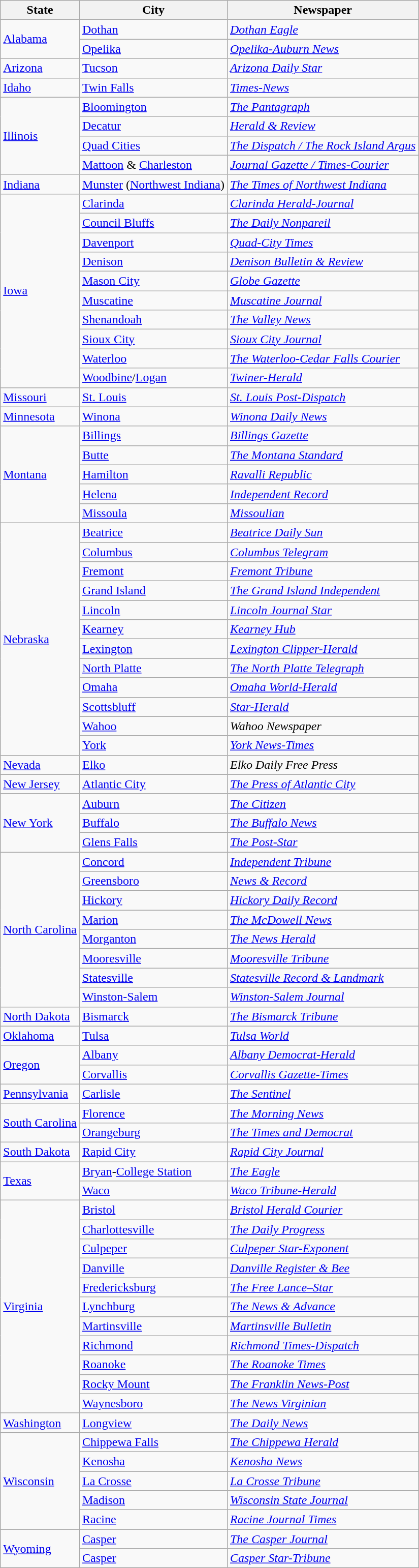<table class="wikitable">
<tr>
<th>State</th>
<th>City</th>
<th>Newspaper</th>
</tr>
<tr>
<td rowspan="2"><a href='#'>Alabama</a></td>
<td><a href='#'>Dothan</a></td>
<td><em><a href='#'>Dothan Eagle</a></em></td>
</tr>
<tr>
<td><a href='#'>Opelika</a></td>
<td><em><a href='#'>Opelika-Auburn News</a></em></td>
</tr>
<tr>
<td><a href='#'>Arizona</a></td>
<td><a href='#'>Tucson</a></td>
<td><em><a href='#'>Arizona Daily Star</a></em></td>
</tr>
<tr>
<td><a href='#'>Idaho</a></td>
<td><a href='#'>Twin Falls</a></td>
<td><em><a href='#'>Times-News</a></em></td>
</tr>
<tr>
<td rowspan="4"><a href='#'>Illinois</a></td>
<td><a href='#'>Bloomington</a></td>
<td><em><a href='#'>The Pantagraph</a></em></td>
</tr>
<tr>
<td><a href='#'>Decatur</a></td>
<td><em><a href='#'>Herald & Review</a></em></td>
</tr>
<tr>
<td><a href='#'>Quad Cities</a></td>
<td><em><a href='#'>The Dispatch / The Rock Island Argus</a></em></td>
</tr>
<tr>
<td><a href='#'>Mattoon</a> & <a href='#'>Charleston</a></td>
<td><em><a href='#'>Journal Gazette / Times-Courier</a></em></td>
</tr>
<tr>
<td><a href='#'>Indiana</a></td>
<td><a href='#'>Munster</a> (<a href='#'>Northwest Indiana</a>)</td>
<td><em><a href='#'>The Times of Northwest Indiana</a></em></td>
</tr>
<tr>
<td rowspan="10"><a href='#'>Iowa</a></td>
<td><a href='#'>Clarinda</a></td>
<td><em><a href='#'>Clarinda Herald-Journal</a></em></td>
</tr>
<tr>
<td><a href='#'>Council Bluffs</a></td>
<td><em><a href='#'>The Daily Nonpareil</a></em></td>
</tr>
<tr>
<td><a href='#'>Davenport</a></td>
<td><em><a href='#'>Quad-City Times</a></em></td>
</tr>
<tr>
<td><a href='#'>Denison</a></td>
<td><em><a href='#'>Denison Bulletin & Review</a></em></td>
</tr>
<tr>
<td><a href='#'>Mason City</a></td>
<td><em><a href='#'>Globe Gazette</a></em></td>
</tr>
<tr>
<td><a href='#'>Muscatine</a></td>
<td><em><a href='#'>Muscatine Journal</a></em></td>
</tr>
<tr>
<td><a href='#'>Shenandoah</a></td>
<td><em><a href='#'>The Valley News</a></em></td>
</tr>
<tr>
<td><a href='#'>Sioux City</a></td>
<td><em><a href='#'>Sioux City Journal</a></em></td>
</tr>
<tr>
<td><a href='#'>Waterloo</a></td>
<td><em><a href='#'>The Waterloo-Cedar Falls Courier</a></em></td>
</tr>
<tr>
<td><a href='#'>Woodbine</a>/<a href='#'>Logan</a></td>
<td><em><a href='#'>Twiner-Herald</a></em></td>
</tr>
<tr>
<td><a href='#'>Missouri</a></td>
<td><a href='#'>St. Louis</a></td>
<td><em><a href='#'>St. Louis Post-Dispatch</a></em></td>
</tr>
<tr>
<td rowspan="1"><a href='#'>Minnesota</a></td>
<td><a href='#'>Winona</a></td>
<td><em><a href='#'>Winona Daily News</a></em></td>
</tr>
<tr>
<td rowspan="5"><a href='#'>Montana</a></td>
<td><a href='#'>Billings</a></td>
<td><em><a href='#'>Billings Gazette</a></em></td>
</tr>
<tr>
<td><a href='#'>Butte</a></td>
<td><em><a href='#'>The Montana Standard</a></em></td>
</tr>
<tr>
<td><a href='#'>Hamilton</a></td>
<td><em><a href='#'>Ravalli Republic</a></em></td>
</tr>
<tr>
<td><a href='#'>Helena</a></td>
<td><em><a href='#'>Independent Record</a></em></td>
</tr>
<tr>
<td><a href='#'>Missoula</a></td>
<td><em><a href='#'>Missoulian</a></em></td>
</tr>
<tr>
<td rowspan="12"><a href='#'>Nebraska</a></td>
<td><a href='#'>Beatrice</a></td>
<td><em><a href='#'>Beatrice Daily Sun</a></em></td>
</tr>
<tr>
<td><a href='#'>Columbus</a></td>
<td><em><a href='#'>Columbus Telegram</a></em></td>
</tr>
<tr>
<td><a href='#'>Fremont</a></td>
<td><em><a href='#'>Fremont Tribune</a></em></td>
</tr>
<tr>
<td><a href='#'>Grand Island</a></td>
<td><em><a href='#'>The Grand Island Independent</a></em></td>
</tr>
<tr>
<td><a href='#'>Lincoln</a></td>
<td><em><a href='#'>Lincoln Journal Star</a></em></td>
</tr>
<tr>
<td><a href='#'>Kearney</a></td>
<td><em><a href='#'>Kearney Hub</a></em></td>
</tr>
<tr>
<td><a href='#'>Lexington</a></td>
<td><em><a href='#'>Lexington Clipper-Herald</a></em></td>
</tr>
<tr>
<td><a href='#'>North Platte</a></td>
<td><em><a href='#'>The North Platte Telegraph</a></em></td>
</tr>
<tr>
<td><a href='#'>Omaha</a></td>
<td><em><a href='#'>Omaha World-Herald</a></em></td>
</tr>
<tr>
<td><a href='#'>Scottsbluff</a></td>
<td><em><a href='#'>Star-Herald</a></em></td>
</tr>
<tr>
<td><a href='#'>Wahoo</a></td>
<td><em>Wahoo Newspaper</em></td>
</tr>
<tr>
<td><a href='#'>York</a></td>
<td><em><a href='#'>York News-Times</a></em></td>
</tr>
<tr>
<td><a href='#'>Nevada</a></td>
<td><a href='#'>Elko</a></td>
<td><em>Elko Daily Free Press</em></td>
</tr>
<tr>
<td><a href='#'>New Jersey</a></td>
<td><a href='#'>Atlantic City</a></td>
<td><em><a href='#'>The Press of Atlantic City</a></em></td>
</tr>
<tr>
<td rowspan="3"><a href='#'>New York</a></td>
<td><a href='#'>Auburn</a></td>
<td><em><a href='#'>The Citizen</a></em></td>
</tr>
<tr>
<td><a href='#'>Buffalo</a></td>
<td><em><a href='#'>The Buffalo News</a></em></td>
</tr>
<tr>
<td><a href='#'>Glens Falls</a></td>
<td><em><a href='#'>The Post-Star</a></em></td>
</tr>
<tr>
<td rowspan="8"><a href='#'>North Carolina</a></td>
<td><a href='#'>Concord</a></td>
<td><em><a href='#'>Independent Tribune</a></em></td>
</tr>
<tr>
<td><a href='#'>Greensboro</a></td>
<td><em><a href='#'>News & Record</a></em></td>
</tr>
<tr>
<td><a href='#'>Hickory</a></td>
<td><em><a href='#'>Hickory Daily Record</a></em></td>
</tr>
<tr>
<td><a href='#'>Marion</a></td>
<td><em><a href='#'>The McDowell News</a></em></td>
</tr>
<tr>
<td><a href='#'>Morganton</a></td>
<td><em><a href='#'>The News Herald</a></em></td>
</tr>
<tr>
<td><a href='#'>Mooresville</a></td>
<td><em><a href='#'>Mooresville Tribune</a></em></td>
</tr>
<tr>
<td><a href='#'>Statesville</a></td>
<td><em><a href='#'>Statesville Record & Landmark</a></em></td>
</tr>
<tr>
<td><a href='#'>Winston-Salem</a></td>
<td><em><a href='#'>Winston-Salem Journal</a></em></td>
</tr>
<tr>
<td><a href='#'>North Dakota</a></td>
<td><a href='#'>Bismarck</a></td>
<td><em><a href='#'>The Bismarck Tribune</a></em></td>
</tr>
<tr>
<td><a href='#'>Oklahoma</a></td>
<td><a href='#'>Tulsa</a></td>
<td><em><a href='#'>Tulsa World</a></em></td>
</tr>
<tr>
<td rowspan="2"><a href='#'>Oregon</a></td>
<td><a href='#'>Albany</a></td>
<td><em><a href='#'>Albany Democrat-Herald</a></em></td>
</tr>
<tr>
<td><a href='#'>Corvallis</a></td>
<td><em><a href='#'>Corvallis Gazette-Times</a></em></td>
</tr>
<tr>
<td><a href='#'>Pennsylvania</a></td>
<td><a href='#'>Carlisle</a></td>
<td><em><a href='#'>The Sentinel</a></em></td>
</tr>
<tr>
<td rowspan="2"><a href='#'>South Carolina</a></td>
<td><a href='#'>Florence</a></td>
<td><em><a href='#'>The Morning News</a></em></td>
</tr>
<tr>
<td><a href='#'>Orangeburg</a></td>
<td><em><a href='#'>The Times and Democrat</a></em></td>
</tr>
<tr>
<td><a href='#'>South Dakota</a></td>
<td><a href='#'>Rapid City</a></td>
<td><em><a href='#'>Rapid City Journal</a></em></td>
</tr>
<tr>
<td rowspan="2"><a href='#'>Texas</a></td>
<td><a href='#'>Bryan</a>-<a href='#'>College Station</a></td>
<td><em><a href='#'>The Eagle</a></em></td>
</tr>
<tr>
<td><a href='#'>Waco</a></td>
<td><em><a href='#'>Waco Tribune-Herald</a></em></td>
</tr>
<tr>
<td rowspan="11"><a href='#'>Virginia</a></td>
<td><a href='#'>Bristol</a></td>
<td><em><a href='#'>Bristol Herald Courier</a></em></td>
</tr>
<tr>
<td><a href='#'>Charlottesville</a></td>
<td><em><a href='#'>The Daily Progress</a></em></td>
</tr>
<tr>
<td><a href='#'>Culpeper</a></td>
<td><em><a href='#'>Culpeper Star-Exponent</a></em></td>
</tr>
<tr>
<td><a href='#'>Danville</a></td>
<td><em><a href='#'>Danville Register & Bee</a></em></td>
</tr>
<tr>
<td><a href='#'>Fredericksburg</a></td>
<td><em><a href='#'>The Free Lance–Star</a></em></td>
</tr>
<tr>
<td><a href='#'>Lynchburg</a></td>
<td><em><a href='#'>The News & Advance</a></em></td>
</tr>
<tr>
<td><a href='#'>Martinsville</a></td>
<td><em><a href='#'>Martinsville Bulletin</a></em></td>
</tr>
<tr>
<td><a href='#'>Richmond</a></td>
<td><em><a href='#'>Richmond Times-Dispatch</a></em></td>
</tr>
<tr>
<td><a href='#'>Roanoke</a></td>
<td><em><a href='#'>The Roanoke Times</a></em></td>
</tr>
<tr>
<td><a href='#'>Rocky Mount</a></td>
<td><em><a href='#'>The Franklin News-Post</a></em></td>
</tr>
<tr>
<td><a href='#'>Waynesboro</a></td>
<td><em><a href='#'>The News Virginian</a></em></td>
</tr>
<tr>
<td><a href='#'>Washington</a></td>
<td><a href='#'>Longview</a></td>
<td><em><a href='#'>The Daily News</a></em></td>
</tr>
<tr>
<td rowspan="5"><a href='#'>Wisconsin</a></td>
<td><a href='#'>Chippewa Falls</a></td>
<td><em><a href='#'>The Chippewa Herald</a></em></td>
</tr>
<tr>
<td><a href='#'>Kenosha</a></td>
<td><em><a href='#'>Kenosha News</a></em></td>
</tr>
<tr>
<td><a href='#'>La Crosse</a></td>
<td><em><a href='#'>La Crosse Tribune</a></em></td>
</tr>
<tr>
<td><a href='#'>Madison</a></td>
<td><em><a href='#'>Wisconsin State Journal</a></em></td>
</tr>
<tr>
<td><a href='#'>Racine</a></td>
<td><em><a href='#'>Racine Journal Times</a></em></td>
</tr>
<tr>
<td rowspan="2"><a href='#'>Wyoming</a></td>
<td><a href='#'>Casper</a></td>
<td><em><a href='#'>The Casper Journal</a></em></td>
</tr>
<tr>
<td><a href='#'>Casper</a></td>
<td><em><a href='#'>Casper Star-Tribune</a></em></td>
</tr>
</table>
